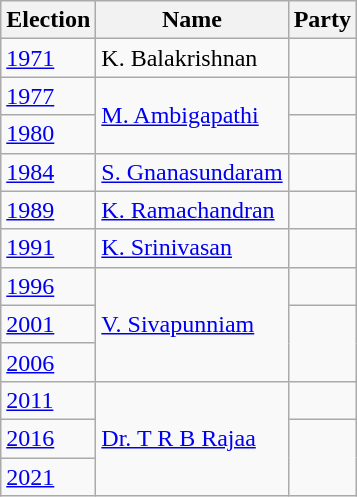<table class="wikitable sortable">
<tr>
<th>Election</th>
<th>Name</th>
<th colspan=2>Party</th>
</tr>
<tr>
<td><a href='#'>1971</a></td>
<td>K. Balakrishnan</td>
<td></td>
</tr>
<tr>
<td><a href='#'>1977</a></td>
<td rowspan=2><a href='#'>M. Ambigapathi</a></td>
<td></td>
</tr>
<tr>
<td><a href='#'>1980</a></td>
</tr>
<tr>
<td><a href='#'>1984</a></td>
<td><a href='#'>S. Gnanasundaram</a></td>
<td></td>
</tr>
<tr>
<td><a href='#'>1989</a></td>
<td><a href='#'>K. Ramachandran</a></td>
<td></td>
</tr>
<tr>
<td><a href='#'>1991</a></td>
<td><a href='#'>K. Srinivasan</a></td>
<td></td>
</tr>
<tr>
<td><a href='#'>1996</a></td>
<td rowspan=3><a href='#'>V. Sivapunniam</a></td>
<td></td>
</tr>
<tr>
<td><a href='#'>2001</a></td>
</tr>
<tr>
<td><a href='#'>2006</a></td>
</tr>
<tr>
<td><a href='#'>2011</a></td>
<td rowspan=3><a href='#'>Dr. T R B Rajaa</a></td>
<td></td>
</tr>
<tr>
<td><a href='#'>2016</a></td>
</tr>
<tr>
<td><a href='#'>2021</a></td>
</tr>
</table>
